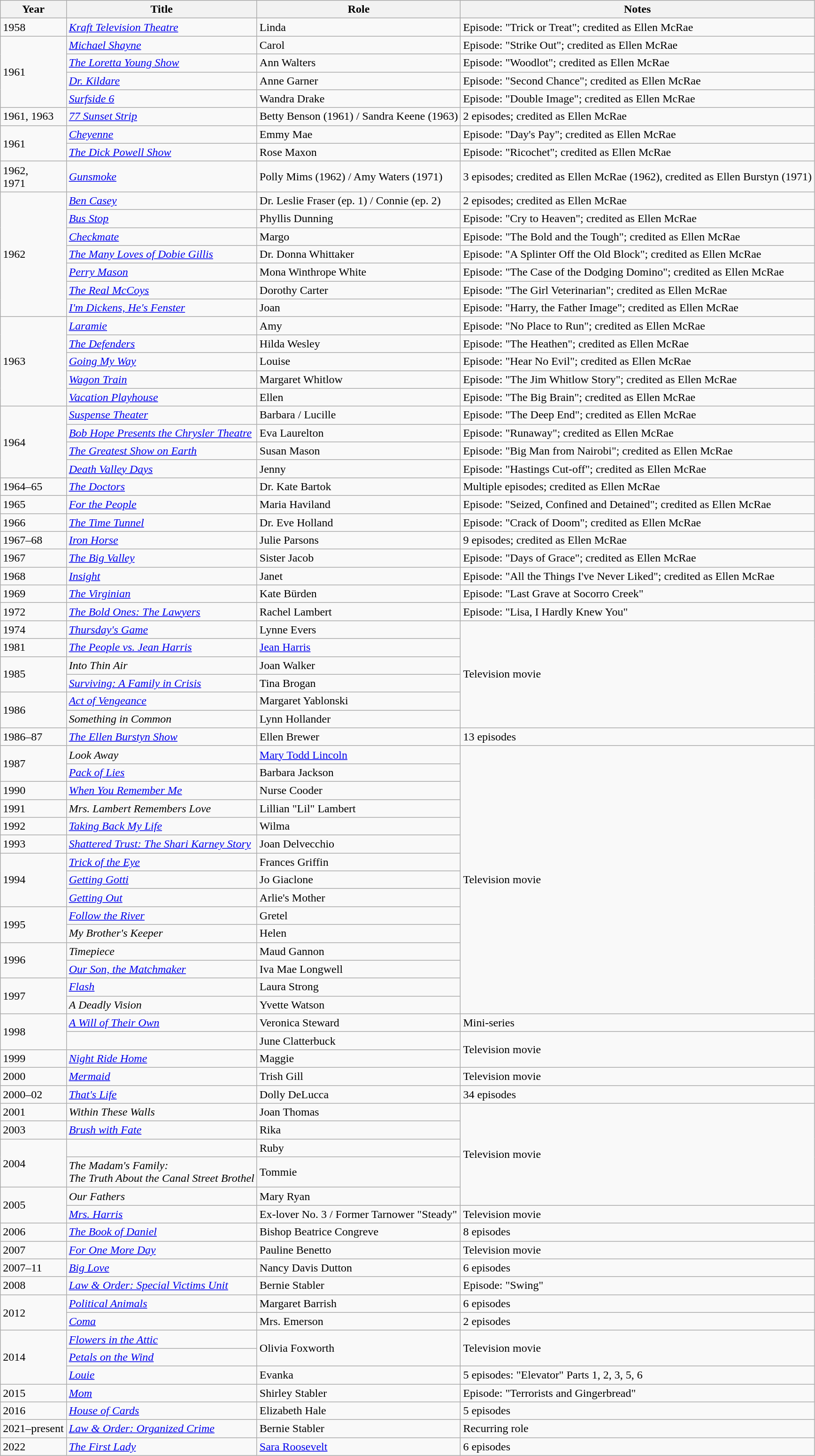<table class="wikitable sortable">
<tr>
<th>Year</th>
<th>Title</th>
<th>Role</th>
<th class="unsortable">Notes</th>
</tr>
<tr>
<td>1958</td>
<td><em><a href='#'>Kraft Television Theatre</a></em></td>
<td>Linda</td>
<td>Episode: "Trick or Treat"; credited as Ellen McRae</td>
</tr>
<tr>
<td rowspan="4">1961</td>
<td><em><a href='#'>Michael Shayne</a></em></td>
<td>Carol</td>
<td>Episode: "Strike Out"; credited as Ellen McRae</td>
</tr>
<tr>
<td data-sort-value="Loretta Young Show, The"><em><a href='#'>The Loretta Young Show</a></em></td>
<td>Ann Walters</td>
<td>Episode: "Woodlot"; credited as Ellen McRae</td>
</tr>
<tr>
<td><em><a href='#'>Dr. Kildare</a></em></td>
<td>Anne Garner</td>
<td>Episode: "Second Chance"; credited as Ellen McRae</td>
</tr>
<tr>
<td><em><a href='#'>Surfside 6</a></em></td>
<td>Wandra Drake</td>
<td>Episode: "Double Image"; credited as Ellen McRae</td>
</tr>
<tr>
<td>1961, 1963</td>
<td><em><a href='#'>77 Sunset Strip</a></em></td>
<td>Betty Benson (1961) / Sandra Keene (1963)</td>
<td>2 episodes; credited as Ellen McRae</td>
</tr>
<tr>
<td rowspan="2">1961</td>
<td><em><a href='#'>Cheyenne</a></em></td>
<td>Emmy Mae</td>
<td>Episode: "Day's Pay"; credited as Ellen McRae</td>
</tr>
<tr>
<td data-sort-value="Dick Powell Show, The"><em><a href='#'>The Dick Powell Show</a></em></td>
<td>Rose Maxon</td>
<td>Episode: "Ricochet"; credited as Ellen McRae</td>
</tr>
<tr>
<td>1962,<br>1971</td>
<td><em><a href='#'>Gunsmoke</a></em></td>
<td>Polly Mims (1962) / Amy Waters (1971)</td>
<td>3 episodes; credited as Ellen McRae (1962), credited as Ellen Burstyn (1971)</td>
</tr>
<tr>
<td rowspan="7">1962</td>
<td><em><a href='#'>Ben Casey</a></em></td>
<td>Dr. Leslie Fraser (ep. 1) / Connie (ep. 2)</td>
<td>2 episodes; credited as Ellen McRae</td>
</tr>
<tr>
<td><em><a href='#'>Bus Stop</a></em></td>
<td>Phyllis Dunning</td>
<td>Episode: "Cry to Heaven"; credited as Ellen McRae</td>
</tr>
<tr>
<td><em><a href='#'>Checkmate</a></em></td>
<td>Margo</td>
<td>Episode: "The Bold and the Tough"; credited as Ellen McRae</td>
</tr>
<tr>
<td data-sort-value="Many Loves of Dobie Gillis, The"><em><a href='#'>The Many Loves of Dobie Gillis</a></em></td>
<td>Dr. Donna Whittaker</td>
<td>Episode: "A Splinter Off the Old Block"; credited as Ellen McRae</td>
</tr>
<tr>
<td><em><a href='#'>Perry Mason</a></em></td>
<td>Mona Winthrope White</td>
<td>Episode: "The Case of the Dodging Domino"; credited as Ellen McRae</td>
</tr>
<tr>
<td data-sort-value="Real McCoys, The"><em><a href='#'>The Real McCoys</a></em></td>
<td>Dorothy Carter</td>
<td>Episode: "The Girl Veterinarian"; credited as Ellen McRae</td>
</tr>
<tr>
<td><em><a href='#'>I'm Dickens, He's Fenster</a></em></td>
<td>Joan</td>
<td>Episode: "Harry, the Father Image"; credited as Ellen McRae</td>
</tr>
<tr>
<td rowspan="5">1963</td>
<td><em><a href='#'>Laramie</a></em></td>
<td>Amy</td>
<td>Episode: "No Place to Run"; credited as Ellen McRae</td>
</tr>
<tr>
<td data-sort-value="Defenders, The"><em><a href='#'>The Defenders</a></em></td>
<td>Hilda Wesley</td>
<td>Episode: "The Heathen"; credited as Ellen McRae</td>
</tr>
<tr>
<td><em><a href='#'>Going My Way</a></em></td>
<td>Louise</td>
<td>Episode: "Hear No Evil"; credited as Ellen McRae</td>
</tr>
<tr>
<td><em><a href='#'>Wagon Train</a></em></td>
<td>Margaret Whitlow</td>
<td>Episode: "The Jim Whitlow Story"; credited as Ellen McRae</td>
</tr>
<tr>
<td><em><a href='#'>Vacation Playhouse</a></em></td>
<td>Ellen</td>
<td>Episode: "The Big Brain"; credited as Ellen McRae</td>
</tr>
<tr>
<td rowspan="4">1964</td>
<td><em><a href='#'>Suspense Theater</a></em></td>
<td>Barbara / Lucille</td>
<td>Episode: "The Deep End"; credited as Ellen McRae</td>
</tr>
<tr>
<td><em><a href='#'>Bob Hope Presents the Chrysler Theatre</a></em></td>
<td>Eva Laurelton</td>
<td>Episode: "Runaway"; credited as Ellen McRae</td>
</tr>
<tr>
<td data-sort-value="Greatest Show on Earth, The"><em><a href='#'>The Greatest Show on Earth</a></em></td>
<td>Susan Mason</td>
<td>Episode: "Big Man from Nairobi"; credited as Ellen McRae</td>
</tr>
<tr>
<td><em><a href='#'>Death Valley Days</a></em></td>
<td>Jenny</td>
<td>Episode: "Hastings Cut-off"; credited as Ellen McRae</td>
</tr>
<tr>
<td>1964–65</td>
<td data-sort-value="Doctors, The"><em><a href='#'>The Doctors</a></em></td>
<td>Dr. Kate Bartok</td>
<td>Multiple episodes; credited as Ellen McRae</td>
</tr>
<tr>
<td>1965</td>
<td><em><a href='#'>For the People</a></em></td>
<td>Maria Haviland</td>
<td>Episode: "Seized, Confined and Detained"; credited as Ellen McRae</td>
</tr>
<tr>
<td>1966</td>
<td data-sort-value="Time Tunnel, The"><em><a href='#'>The Time Tunnel</a></em></td>
<td>Dr. Eve Holland</td>
<td>Episode: "Crack of Doom"; credited as Ellen McRae</td>
</tr>
<tr>
<td>1967–68</td>
<td><em><a href='#'>Iron Horse</a></em></td>
<td>Julie Parsons</td>
<td>9 episodes; credited as Ellen McRae</td>
</tr>
<tr>
<td>1967</td>
<td data-sort-value="Big Valley, The"><em><a href='#'>The Big Valley</a></em></td>
<td>Sister Jacob</td>
<td>Episode: "Days of Grace"; credited as Ellen McRae</td>
</tr>
<tr>
<td>1968</td>
<td><em><a href='#'>Insight</a></em></td>
<td>Janet</td>
<td>Episode: "All the Things I've Never Liked"; credited as Ellen McRae</td>
</tr>
<tr>
<td>1969</td>
<td data-sort-value="Virginian, The"><em><a href='#'>The Virginian</a></em></td>
<td>Kate Bürden</td>
<td>Episode: "Last Grave at Socorro Creek"</td>
</tr>
<tr>
<td>1972</td>
<td data-sort-value="Bold Ones: The Lawyers, The"><em><a href='#'>The Bold Ones: The Lawyers</a></em></td>
<td>Rachel Lambert</td>
<td>Episode: "Lisa, I Hardly Knew You"</td>
</tr>
<tr>
<td>1974</td>
<td><em><a href='#'>Thursday's Game</a></em></td>
<td>Lynne Evers</td>
<td rowspan="6">Television movie</td>
</tr>
<tr>
<td>1981</td>
<td data-sort-value="People vs. Jean Harris, The"><em><a href='#'>The People vs. Jean Harris</a></em></td>
<td><a href='#'>Jean Harris</a></td>
</tr>
<tr>
<td rowspan="2">1985</td>
<td><em>Into Thin Air</em></td>
<td>Joan Walker</td>
</tr>
<tr>
<td><em><a href='#'>Surviving: A Family in Crisis</a></em></td>
<td>Tina Brogan</td>
</tr>
<tr>
<td rowspan="2">1986</td>
<td><em><a href='#'>Act of Vengeance</a></em></td>
<td>Margaret Yablonski</td>
</tr>
<tr>
<td><em>Something in Common</em></td>
<td>Lynn Hollander</td>
</tr>
<tr>
<td>1986–87</td>
<td data-sort-value="Ellen Burstyn Show, The"><em><a href='#'>The Ellen Burstyn Show</a></em></td>
<td>Ellen Brewer</td>
<td>13 episodes</td>
</tr>
<tr>
<td rowspan="2">1987</td>
<td><em>Look Away</em></td>
<td><a href='#'>Mary Todd Lincoln</a></td>
<td rowspan="15">Television movie</td>
</tr>
<tr>
<td><em><a href='#'>Pack of Lies</a></em></td>
<td>Barbara Jackson</td>
</tr>
<tr>
<td>1990</td>
<td><em><a href='#'>When You Remember Me</a></em></td>
<td>Nurse Cooder</td>
</tr>
<tr>
<td>1991</td>
<td><em>Mrs. Lambert Remembers Love</em></td>
<td>Lillian "Lil" Lambert</td>
</tr>
<tr>
<td>1992</td>
<td><em><a href='#'>Taking Back My Life</a></em></td>
<td>Wilma</td>
</tr>
<tr>
<td>1993</td>
<td><em><a href='#'>Shattered Trust: The Shari Karney Story</a></em></td>
<td>Joan Delvecchio</td>
</tr>
<tr>
<td rowspan="3">1994</td>
<td><em><a href='#'>Trick of the Eye</a></em></td>
<td>Frances Griffin</td>
</tr>
<tr>
<td><em><a href='#'>Getting Gotti</a></em></td>
<td>Jo Giaclone</td>
</tr>
<tr>
<td><em><a href='#'>Getting Out</a></em></td>
<td>Arlie's Mother</td>
</tr>
<tr>
<td rowspan="2">1995</td>
<td><em><a href='#'>Follow the River</a></em></td>
<td>Gretel</td>
</tr>
<tr>
<td><em>My Brother's Keeper</em></td>
<td>Helen</td>
</tr>
<tr>
<td rowspan="2">1996</td>
<td><em>Timepiece</em></td>
<td>Maud Gannon</td>
</tr>
<tr>
<td><em><a href='#'>Our Son, the Matchmaker</a></em></td>
<td>Iva Mae Longwell</td>
</tr>
<tr>
<td rowspan="2">1997</td>
<td><em><a href='#'>Flash</a></em></td>
<td>Laura Strong</td>
</tr>
<tr>
<td data-sort-value="Deadly Vision, A"><em>A Deadly Vision</em></td>
<td>Yvette Watson</td>
</tr>
<tr>
<td rowspan="2">1998</td>
<td data-sort-value="Will of Their Own, A"><em><a href='#'>A Will of Their Own</a></em></td>
<td>Veronica Steward</td>
<td>Mini-series</td>
</tr>
<tr>
<td><em></em></td>
<td>June Clatterbuck</td>
<td rowspan="2">Television movie</td>
</tr>
<tr>
<td>1999</td>
<td><em><a href='#'>Night Ride Home</a></em></td>
<td>Maggie</td>
</tr>
<tr>
<td>2000</td>
<td><em><a href='#'>Mermaid</a></em></td>
<td>Trish Gill</td>
<td>Television movie</td>
</tr>
<tr>
<td>2000–02</td>
<td><em><a href='#'>That's Life</a></em></td>
<td>Dolly DeLucca</td>
<td>34 episodes</td>
</tr>
<tr>
<td>2001</td>
<td><em>Within These Walls</em></td>
<td>Joan Thomas</td>
<td rowspan="5">Television movie</td>
</tr>
<tr>
<td>2003</td>
<td><em><a href='#'>Brush with Fate</a></em></td>
<td>Rika</td>
</tr>
<tr>
<td rowspan="2">2004</td>
<td><em></em></td>
<td>Ruby</td>
</tr>
<tr>
<td data-sort-value="Madam's Family: The Truth About the Canal Street Brothel, The"><em>The Madam's Family: <br> The Truth About the Canal Street Brothel</em></td>
<td>Tommie</td>
</tr>
<tr>
<td rowspan="2">2005</td>
<td><em>Our Fathers</em></td>
<td>Mary Ryan</td>
</tr>
<tr>
<td><em><a href='#'>Mrs. Harris</a></em></td>
<td>Ex-lover No. 3 / Former Tarnower "Steady"</td>
<td>Television movie</td>
</tr>
<tr>
<td>2006</td>
<td data-sort-value="Book of Daniel, The"><em><a href='#'>The Book of Daniel</a></em></td>
<td>Bishop Beatrice Congreve</td>
<td>8 episodes</td>
</tr>
<tr>
<td>2007</td>
<td><em><a href='#'>For One More Day</a></em></td>
<td>Pauline Benetto</td>
<td>Television movie</td>
</tr>
<tr>
<td>2007–11</td>
<td><em><a href='#'>Big Love</a></em></td>
<td>Nancy Davis Dutton</td>
<td>6 episodes</td>
</tr>
<tr>
<td>2008</td>
<td><em><a href='#'>Law & Order: Special Victims Unit</a></em></td>
<td>Bernie Stabler</td>
<td>Episode: "Swing"</td>
</tr>
<tr>
<td rowspan="2">2012</td>
<td><em><a href='#'>Political Animals</a></em></td>
<td>Margaret Barrish</td>
<td>6 episodes</td>
</tr>
<tr>
<td><em><a href='#'>Coma</a></em></td>
<td>Mrs. Emerson</td>
<td>2 episodes</td>
</tr>
<tr>
<td rowspan="3">2014</td>
<td><em><a href='#'>Flowers in the Attic</a></em></td>
<td rowspan="2">Olivia Foxworth</td>
<td rowspan="2">Television movie</td>
</tr>
<tr>
<td><em><a href='#'>Petals on the Wind</a></em></td>
</tr>
<tr>
<td><em><a href='#'>Louie</a></em></td>
<td>Evanka</td>
<td>5 episodes: "Elevator" Parts 1, 2, 3, 5, 6</td>
</tr>
<tr>
<td>2015</td>
<td><em><a href='#'>Mom</a></em></td>
<td>Shirley Stabler</td>
<td>Episode: "Terrorists and Gingerbread"</td>
</tr>
<tr>
<td>2016</td>
<td><em><a href='#'>House of Cards</a></em></td>
<td>Elizabeth Hale</td>
<td>5 episodes</td>
</tr>
<tr>
<td>2021–present</td>
<td><em><a href='#'>Law & Order: Organized Crime</a></em></td>
<td>Bernie Stabler</td>
<td>Recurring role</td>
</tr>
<tr>
<td>2022</td>
<td data-sort-value="First Lady, The"><em><a href='#'>The First Lady</a></em></td>
<td><a href='#'>Sara Roosevelt</a></td>
<td>6 episodes</td>
</tr>
</table>
